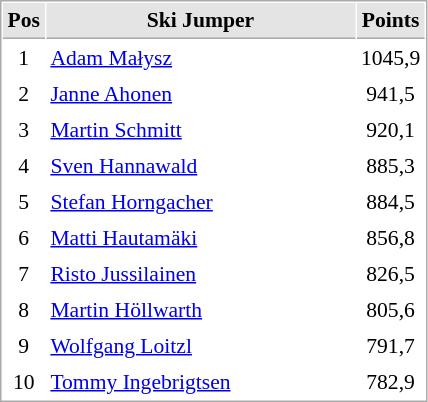<table cellspacing="1" cellpadding="3" style="border:1px solid #AAAAAA;font-size:90%">
<tr bgcolor="#E4E4E4">
<th style="border-bottom:1px solid #AAAAAA" width=10>Pos</th>
<th style="border-bottom:1px solid #AAAAAA" width=200>Ski Jumper</th>
<th style="border-bottom:1px solid #AAAAAA" width=20>Points</th>
</tr>
<tr align="center">
<td>1</td>
<td align="left"> <a href='#'>Adam Małysz</a></td>
<td>1045,9</td>
</tr>
<tr align="center">
<td>2</td>
<td align="left"> <a href='#'>Janne Ahonen</a></td>
<td>941,5</td>
</tr>
<tr align="center">
<td>3</td>
<td align="left"> <a href='#'>Martin Schmitt</a></td>
<td>920,1</td>
</tr>
<tr align="center">
<td>4</td>
<td align="left"> <a href='#'>Sven Hannawald</a></td>
<td>885,3</td>
</tr>
<tr align="center">
<td>5</td>
<td align="left"> <a href='#'>Stefan Horngacher</a></td>
<td>884,5</td>
</tr>
<tr align="center">
<td>6</td>
<td align="left"> <a href='#'>Matti Hautamäki</a></td>
<td>856,8</td>
</tr>
<tr align="center">
<td>7</td>
<td align="left"> <a href='#'>Risto Jussilainen</a></td>
<td>826,5</td>
</tr>
<tr align="center">
<td>8</td>
<td align="left"> <a href='#'>Martin Höllwarth</a></td>
<td>805,6</td>
</tr>
<tr align="center">
<td>9</td>
<td align="left"> <a href='#'>Wolfgang Loitzl</a></td>
<td>791,7</td>
</tr>
<tr align="center">
<td>10</td>
<td align="left"> <a href='#'>Tommy Ingebrigtsen</a></td>
<td>782,9</td>
</tr>
</table>
